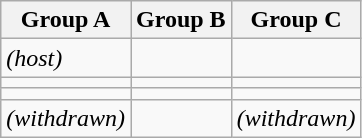<table class="wikitable">
<tr>
<th>Group A</th>
<th>Group B</th>
<th>Group C</th>
</tr>
<tr>
<td> <em>(host)</em></td>
<td></td>
<td></td>
</tr>
<tr>
<td></td>
<td></td>
<td></td>
</tr>
<tr>
<td></td>
<td></td>
<td></td>
</tr>
<tr>
<td> <em>(withdrawn)</em></td>
<td></td>
<td> <em>(withdrawn)</em></td>
</tr>
</table>
